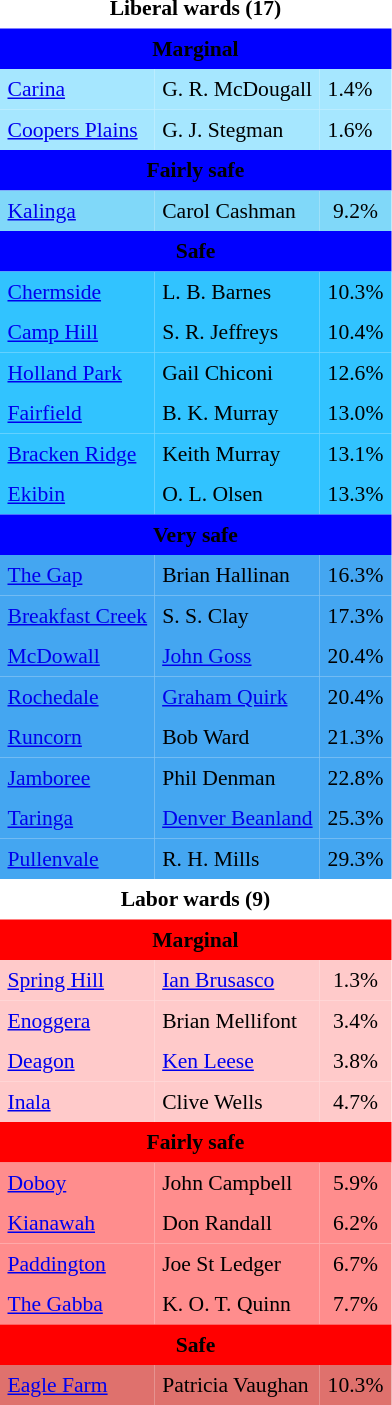<table class="toccolours" cellpadding="5" cellspacing="0" style="float:left; margin-right:.5em; margin-top:.4em; font-size:90%;">
<tr>
<td colspan="3" style="text-align:center;"><strong>Liberal wards (17)</strong></td>
</tr>
<tr>
<td colspan="3"  style="text-align:center; background:blue;"><span><strong>Marginal</strong></span></td>
</tr>
<tr>
<td style="text-align:left; background:#a6e7ff;"><a href='#'>Carina</a></td>
<td style="text-align:left; background:#a6e7ff;">G. R. McDougall</td>
<td style="text-align:left; background:#a6e7ff;">1.4%</td>
</tr>
<tr>
<td style="text-align:left; background:#a6e7ff;"><a href='#'>Coopers Plains</a></td>
<td style="text-align:left; background:#a6e7ff;">G. J. Stegman</td>
<td style="text-align:left; background:#a6e7ff;">1.6%</td>
</tr>
<tr>
<td colspan="3"  style="text-align:center; background:blue;"><span><strong>Fairly safe</strong></span></td>
</tr>
<tr>
<td style="text-align:left; background:#80d8f9;"><a href='#'>Kalinga</a></td>
<td style="text-align:left; background:#80d8f9;">Carol Cashman</td>
<td style="text-align:center; background:#80d8f9;">9.2%</td>
</tr>
<tr>
<td colspan="3"  style="text-align:center; background:blue;"><span><strong>Safe</strong></span></td>
</tr>
<tr>
<td style="text-align:left; background:#31c3ff;"><a href='#'>Chermside</a></td>
<td style="text-align:left; background:#31c3ff;">L. B. Barnes</td>
<td style="text-align:left; background:#31c3ff;">10.3%</td>
</tr>
<tr>
<td style="text-align:left; background:#31c3ff;"><a href='#'>Camp Hill</a></td>
<td style="text-align:left; background:#31c3ff;">S. R. Jeffreys</td>
<td style="text-align:left; background:#31c3ff;">10.4%</td>
</tr>
<tr>
<td style="text-align:left; background:#31c3ff;"><a href='#'>Holland Park</a></td>
<td style="text-align:left; background:#31c3ff;">Gail Chiconi</td>
<td style="text-align:left; background:#31c3ff;">12.6%</td>
</tr>
<tr>
<td style="text-align:left; background:#31c3ff;"><a href='#'>Fairfield</a></td>
<td style="text-align:left; background:#31c3ff;">B. K. Murray</td>
<td style="text-align:left; background:#31c3ff;">13.0%</td>
</tr>
<tr>
<td style="text-align:left; background:#31c3ff;"><a href='#'>Bracken Ridge</a></td>
<td style="text-align:left; background:#31c3ff;">Keith Murray</td>
<td style="text-align:left; background:#31c3ff;">13.1%</td>
</tr>
<tr>
<td style="text-align:left; background:#31c3ff;"><a href='#'>Ekibin</a></td>
<td style="text-align:left; background:#31c3ff;">O. L. Olsen</td>
<td style="text-align:left; background:#31c3ff;">13.3%</td>
</tr>
<tr>
<td colspan="3"  style="text-align:center; background:blue;"><span><strong>Very safe</strong></span></td>
</tr>
<tr>
<td style="text-align:left; background:#44a6f1;"><a href='#'>The Gap</a></td>
<td style="text-align:left; background:#44a6f1;">Brian Hallinan</td>
<td style="text-align:left; background:#44a6f1;">16.3%</td>
</tr>
<tr>
<td style="text-align:left; background:#44a6f1;"><a href='#'>Breakfast Creek</a></td>
<td style="text-align:left; background:#44a6f1;">S. S. Clay</td>
<td style="text-align:left; background:#44a6f1;">17.3%</td>
</tr>
<tr>
<td style="text-align:left; background:#44a6f1;"><a href='#'>McDowall</a></td>
<td style="text-align:left; background:#44a6f1;"><a href='#'>John Goss</a></td>
<td style="text-align:center; background:#44a6f1;">20.4%</td>
</tr>
<tr>
<td style="text-align:left; background:#44a6f1;"><a href='#'>Rochedale</a></td>
<td style="text-align:left; background:#44a6f1;"><a href='#'>Graham Quirk</a></td>
<td style="text-align:center; background:#44a6f1;">20.4%</td>
</tr>
<tr>
<td style="text-align:left; background:#44a6f1;"><a href='#'>Runcorn</a></td>
<td style="text-align:left; background:#44a6f1;">Bob Ward</td>
<td style="text-align:center; background:#44a6f1;">21.3%</td>
</tr>
<tr>
<td style="text-align:left; background:#44a6f1;"><a href='#'>Jamboree</a></td>
<td style="text-align:left; background:#44a6f1;">Phil Denman</td>
<td style="text-align:center; background:#44a6f1;">22.8%</td>
</tr>
<tr>
<td style="text-align:left; background:#44a6f1;"><a href='#'>Taringa</a></td>
<td style="text-align:left; background:#44a6f1;"><a href='#'>Denver Beanland</a></td>
<td style="text-align:center; background:#44a6f1;">25.3%</td>
</tr>
<tr>
<td style="text-align:left; background:#44a6f1;"><a href='#'>Pullenvale</a></td>
<td style="text-align:left; background:#44a6f1;">R. H. Mills</td>
<td style="text-align:center; background:#44a6f1;">29.3%</td>
</tr>
<tr>
<td colspan="3" style="text-align:center;"><strong>Labor wards (9)</strong></td>
</tr>
<tr>
<td colspan="3"  style="text-align:center; background:red;"><span><strong>Marginal</strong></span></td>
</tr>
<tr>
<td style="text-align:left; background:#ffcaca;"><a href='#'>Spring Hill</a></td>
<td style="text-align:left; background:#ffcaca;"><a href='#'>Ian Brusasco</a></td>
<td style="text-align:center; background:#ffcaca;">1.3%</td>
</tr>
<tr>
<td style="text-align:left; background:#ffcaca;"><a href='#'>Enoggera</a></td>
<td style="text-align:left; background:#ffcaca;">Brian Mellifont</td>
<td style="text-align:center; background:#ffcaca;">3.4%</td>
</tr>
<tr>
<td style="text-align:left; background:#ffcaca;"><a href='#'>Deagon</a></td>
<td style="text-align:left; background:#ffcaca;"><a href='#'>Ken Leese</a></td>
<td style="text-align:center; background:#ffcaca;">3.8%</td>
</tr>
<tr>
<td style="text-align:left; background:#ffcaca;"><a href='#'>Inala</a></td>
<td style="text-align:left; background:#ffcaca;">Clive Wells</td>
<td style="text-align:center; background:#ffcaca;">4.7%</td>
</tr>
<tr>
<td colspan="3"  style="text-align:center; background:red;"><span><strong>Fairly safe</strong></span></td>
</tr>
<tr>
<td style="text-align:left; background:#ff8d8d;"><a href='#'>Doboy</a></td>
<td style="text-align:left; background:#ff8d8d;">John Campbell</td>
<td style="text-align:center; background:#ff8d8d;">5.9%</td>
</tr>
<tr>
<td style="text-align:left; background:#ff8d8d;"><a href='#'>Kianawah</a></td>
<td style="text-align:left; background:#ff8d8d;">Don Randall</td>
<td style="text-align:center; background:#ff8d8d;">6.2%</td>
</tr>
<tr>
<td style="text-align:left; background:#ff8d8d;"><a href='#'>Paddington</a></td>
<td style="text-align:left; background:#ff8d8d;">Joe St Ledger</td>
<td style="text-align:center; background:#ff8d8d;">6.7%</td>
</tr>
<tr>
<td style="text-align:left; background:#ff8d8d;"><a href='#'>The Gabba</a></td>
<td style="text-align:left; background:#ff8d8d;">K. O. T. Quinn</td>
<td style="text-align:center; background:#ff8d8d;">7.7%</td>
</tr>
<tr>
<td colspan="3"  style="text-align:center; background:red;"><span><strong>Safe</strong></span></td>
</tr>
<tr>
<td style="text-align:left; background:#df716d;"><a href='#'>Eagle Farm</a></td>
<td style="text-align:left; background:#df716d;">Patricia Vaughan</td>
<td style="text-align:center; background:#df716d;">10.3%</td>
</tr>
<tr>
</tr>
</table>
